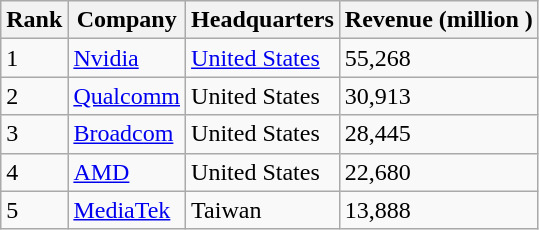<table class="wikitable">
<tr>
<th>Rank</th>
<th>Company</th>
<th>Headquarters</th>
<th>Revenue (million )</th>
</tr>
<tr>
<td>1</td>
<td><a href='#'>Nvidia</a></td>
<td><a href='#'>United States</a></td>
<td>55,268</td>
</tr>
<tr>
<td>2</td>
<td><a href='#'>Qualcomm</a></td>
<td>United States</td>
<td>30,913</td>
</tr>
<tr>
<td>3</td>
<td><a href='#'>Broadcom</a></td>
<td>United States</td>
<td>28,445</td>
</tr>
<tr>
<td>4</td>
<td><a href='#'>AMD</a></td>
<td>United States</td>
<td>22,680</td>
</tr>
<tr>
<td>5</td>
<td><a href='#'>MediaTek</a></td>
<td>Taiwan</td>
<td>13,888</td>
</tr>
</table>
